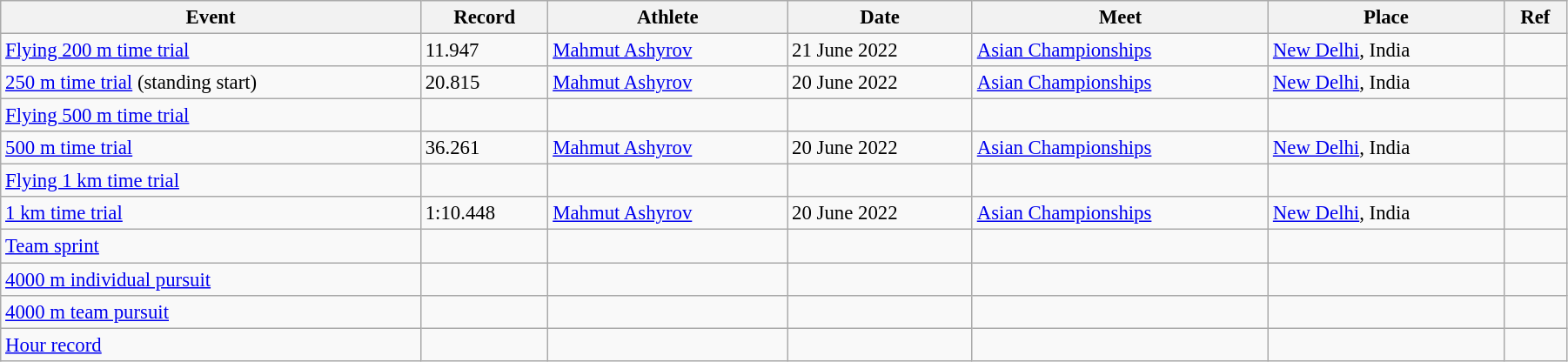<table class="wikitable" style="font-size:95%; width: 95%;">
<tr>
<th>Event</th>
<th>Record</th>
<th>Athlete</th>
<th>Date</th>
<th>Meet</th>
<th>Place</th>
<th>Ref</th>
</tr>
<tr>
<td><a href='#'>Flying 200 m time trial</a></td>
<td>11.947</td>
<td><a href='#'>Mahmut Ashyrov</a></td>
<td>21 June 2022</td>
<td><a href='#'>Asian Championships</a></td>
<td><a href='#'>New Delhi</a>, India</td>
<td></td>
</tr>
<tr>
<td><a href='#'>250 m time trial</a> (standing start)</td>
<td>20.815</td>
<td><a href='#'>Mahmut Ashyrov</a></td>
<td>20 June 2022</td>
<td><a href='#'>Asian Championships</a></td>
<td><a href='#'>New Delhi</a>, India</td>
<td></td>
</tr>
<tr>
<td><a href='#'>Flying 500 m time trial</a></td>
<td></td>
<td></td>
<td></td>
<td></td>
<td></td>
<td></td>
</tr>
<tr>
<td><a href='#'>500 m time trial</a></td>
<td>36.261</td>
<td><a href='#'>Mahmut Ashyrov</a></td>
<td>20 June 2022</td>
<td><a href='#'>Asian Championships</a></td>
<td><a href='#'>New Delhi</a>, India</td>
<td></td>
</tr>
<tr>
<td><a href='#'>Flying 1 km time trial</a></td>
<td></td>
<td></td>
<td></td>
<td></td>
<td></td>
<td></td>
</tr>
<tr>
<td><a href='#'>1 km time trial</a></td>
<td>1:10.448</td>
<td><a href='#'>Mahmut Ashyrov</a></td>
<td>20 June 2022</td>
<td><a href='#'>Asian Championships</a></td>
<td><a href='#'>New Delhi</a>, India</td>
<td></td>
</tr>
<tr>
<td><a href='#'>Team sprint</a></td>
<td></td>
<td></td>
<td></td>
<td></td>
<td></td>
<td></td>
</tr>
<tr>
<td><a href='#'>4000 m individual pursuit</a></td>
<td></td>
<td></td>
<td></td>
<td></td>
<td></td>
<td></td>
</tr>
<tr>
<td><a href='#'>4000 m team pursuit</a></td>
<td></td>
<td></td>
<td></td>
<td></td>
<td></td>
<td></td>
</tr>
<tr>
<td><a href='#'>Hour record</a></td>
<td></td>
<td></td>
<td></td>
<td></td>
<td></td>
<td></td>
</tr>
</table>
